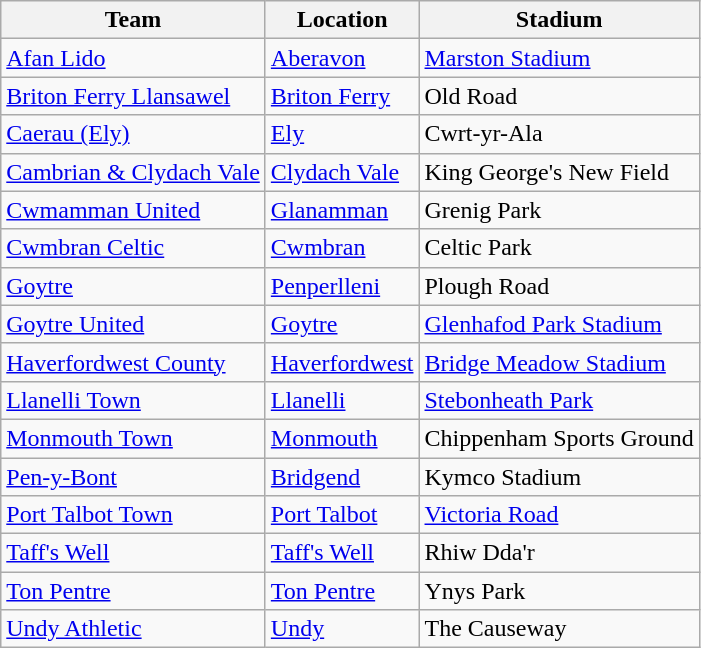<table class="wikitable sortable">
<tr>
<th>Team</th>
<th>Location</th>
<th>Stadium</th>
</tr>
<tr>
<td><a href='#'>Afan Lido</a></td>
<td><a href='#'>Aberavon</a></td>
<td><a href='#'>Marston Stadium</a></td>
</tr>
<tr>
<td><a href='#'>Briton Ferry Llansawel</a></td>
<td><a href='#'>Briton Ferry</a></td>
<td>Old Road</td>
</tr>
<tr>
<td><a href='#'>Caerau (Ely)</a></td>
<td><a href='#'>Ely</a></td>
<td>Cwrt-yr-Ala</td>
</tr>
<tr>
<td><a href='#'>Cambrian & Clydach Vale</a></td>
<td><a href='#'>Clydach Vale</a></td>
<td>King George's New Field</td>
</tr>
<tr>
<td><a href='#'>Cwmamman United</a></td>
<td><a href='#'>Glanamman</a></td>
<td>Grenig Park</td>
</tr>
<tr>
<td><a href='#'>Cwmbran Celtic</a></td>
<td><a href='#'>Cwmbran</a></td>
<td>Celtic Park</td>
</tr>
<tr>
<td><a href='#'>Goytre</a></td>
<td><a href='#'>Penperlleni</a></td>
<td>Plough Road</td>
</tr>
<tr>
<td><a href='#'>Goytre United</a></td>
<td><a href='#'>Goytre</a></td>
<td><a href='#'>Glenhafod Park Stadium</a></td>
</tr>
<tr>
<td><a href='#'>Haverfordwest County</a></td>
<td><a href='#'>Haverfordwest</a></td>
<td><a href='#'>Bridge Meadow Stadium</a></td>
</tr>
<tr>
<td><a href='#'>Llanelli Town</a></td>
<td><a href='#'>Llanelli</a></td>
<td><a href='#'>Stebonheath Park</a></td>
</tr>
<tr>
<td><a href='#'>Monmouth Town</a></td>
<td><a href='#'>Monmouth</a></td>
<td>Chippenham Sports Ground</td>
</tr>
<tr>
<td><a href='#'>Pen-y-Bont</a></td>
<td><a href='#'>Bridgend</a></td>
<td>Kymco Stadium</td>
</tr>
<tr>
<td><a href='#'>Port Talbot Town</a></td>
<td><a href='#'>Port Talbot</a></td>
<td><a href='#'>Victoria Road</a></td>
</tr>
<tr>
<td><a href='#'>Taff's Well</a></td>
<td><a href='#'>Taff's Well</a></td>
<td>Rhiw Dda'r</td>
</tr>
<tr>
<td><a href='#'>Ton Pentre</a></td>
<td><a href='#'>Ton Pentre</a></td>
<td>Ynys Park</td>
</tr>
<tr>
<td><a href='#'>Undy Athletic</a></td>
<td><a href='#'>Undy</a></td>
<td>The Causeway</td>
</tr>
</table>
